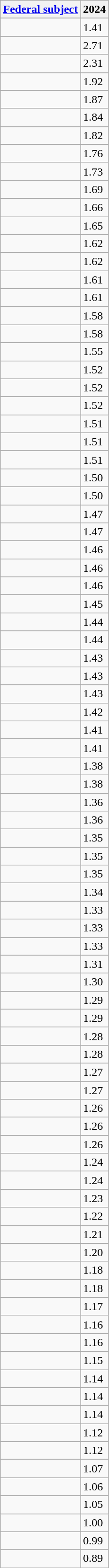<table class="wikitable sortable mw-collapsible mw-collapsed">
<tr>
<th><a href='#'>Federal subject</a></th>
<th>2024</th>
</tr>
<tr>
</tr>
<tr class="static-row-numbers-norank">
<td><strong></strong></td>
<td>1.41</td>
</tr>
<tr>
<td></td>
<td>2.71</td>
</tr>
<tr>
<td></td>
<td>2.31</td>
</tr>
<tr>
<td></td>
<td>1.92</td>
</tr>
<tr>
<td></td>
<td>1.87</td>
</tr>
<tr>
<td></td>
<td>1.84</td>
</tr>
<tr>
<td></td>
<td>1.82</td>
</tr>
<tr>
<td></td>
<td>1.76</td>
</tr>
<tr>
<td></td>
<td>1.73</td>
</tr>
<tr>
<td></td>
<td>1.69</td>
</tr>
<tr>
<td></td>
<td>1.66</td>
</tr>
<tr>
<td></td>
<td>1.65</td>
</tr>
<tr>
<td></td>
<td>1.62</td>
</tr>
<tr>
<td></td>
<td>1.62</td>
</tr>
<tr>
<td></td>
<td>1.61</td>
</tr>
<tr>
<td></td>
<td>1.61</td>
</tr>
<tr>
<td></td>
<td>1.58</td>
</tr>
<tr>
<td></td>
<td>1.58</td>
</tr>
<tr>
<td></td>
<td>1.55</td>
</tr>
<tr>
<td></td>
<td>1.52</td>
</tr>
<tr>
<td></td>
<td>1.52</td>
</tr>
<tr>
<td></td>
<td>1.52</td>
</tr>
<tr>
<td></td>
<td>1.51</td>
</tr>
<tr>
<td></td>
<td>1.51</td>
</tr>
<tr>
<td></td>
<td>1.51</td>
</tr>
<tr>
<td></td>
<td>1.50</td>
</tr>
<tr>
<td></td>
<td>1.50</td>
</tr>
<tr>
<td></td>
<td>1.47</td>
</tr>
<tr>
<td></td>
<td>1.47</td>
</tr>
<tr>
<td></td>
<td>1.46</td>
</tr>
<tr>
<td></td>
<td>1.46</td>
</tr>
<tr>
<td></td>
<td>1.46</td>
</tr>
<tr>
<td></td>
<td>1.45</td>
</tr>
<tr>
<td></td>
<td>1.44</td>
</tr>
<tr>
<td></td>
<td>1.44</td>
</tr>
<tr>
<td></td>
<td>1.43</td>
</tr>
<tr>
<td></td>
<td>1.43</td>
</tr>
<tr>
<td></td>
<td>1.43</td>
</tr>
<tr>
<td></td>
<td>1.42</td>
</tr>
<tr>
<td></td>
<td>1.41</td>
</tr>
<tr>
<td></td>
<td>1.41</td>
</tr>
<tr>
<td></td>
<td>1.38</td>
</tr>
<tr>
<td></td>
<td>1.38</td>
</tr>
<tr>
<td></td>
<td>1.36</td>
</tr>
<tr>
<td></td>
<td>1.36</td>
</tr>
<tr>
<td></td>
<td>1.35</td>
</tr>
<tr>
<td></td>
<td>1.35</td>
</tr>
<tr>
<td></td>
<td>1.35</td>
</tr>
<tr>
<td></td>
<td>1.34</td>
</tr>
<tr>
<td></td>
<td>1.33</td>
</tr>
<tr>
<td></td>
<td>1.33</td>
</tr>
<tr>
<td></td>
<td>1.33</td>
</tr>
<tr>
<td></td>
<td>1.31</td>
</tr>
<tr>
<td></td>
<td>1.30</td>
</tr>
<tr>
<td></td>
<td>1.29</td>
</tr>
<tr>
<td></td>
<td>1.29</td>
</tr>
<tr>
<td></td>
<td>1.28</td>
</tr>
<tr>
<td></td>
<td>1.28</td>
</tr>
<tr>
<td></td>
<td>1.27</td>
</tr>
<tr>
<td></td>
<td>1.27</td>
</tr>
<tr>
<td></td>
<td>1.26</td>
</tr>
<tr>
<td></td>
<td>1.26</td>
</tr>
<tr>
<td></td>
<td>1.26</td>
</tr>
<tr>
<td></td>
<td>1.24</td>
</tr>
<tr>
<td></td>
<td>1.24</td>
</tr>
<tr>
<td></td>
<td>1.23</td>
</tr>
<tr>
<td></td>
<td>1.22</td>
</tr>
<tr>
<td></td>
<td>1.21</td>
</tr>
<tr>
<td></td>
<td>1.20</td>
</tr>
<tr>
<td></td>
<td>1.18</td>
</tr>
<tr>
<td></td>
<td>1.18</td>
</tr>
<tr>
<td></td>
<td>1.17</td>
</tr>
<tr>
<td></td>
<td>1.16</td>
</tr>
<tr>
<td></td>
<td>1.16</td>
</tr>
<tr>
<td></td>
<td>1.15</td>
</tr>
<tr>
<td></td>
<td>1.14</td>
</tr>
<tr>
<td></td>
<td>1.14</td>
</tr>
<tr>
<td></td>
<td>1.14</td>
</tr>
<tr>
<td></td>
<td>1.12</td>
</tr>
<tr>
<td></td>
<td>1.12</td>
</tr>
<tr>
<td></td>
<td>1.07</td>
</tr>
<tr>
<td></td>
<td>1.06</td>
</tr>
<tr>
<td></td>
<td>1.05</td>
</tr>
<tr>
<td></td>
<td>1.00</td>
</tr>
<tr>
<td></td>
<td>0.99</td>
</tr>
<tr>
<td></td>
<td>0.89</td>
</tr>
</table>
